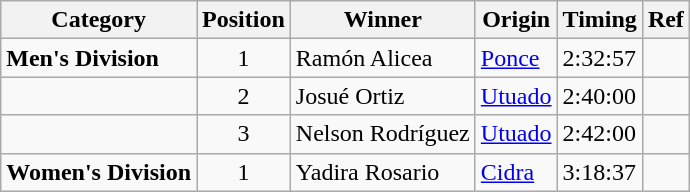<table class="wikitable">
<tr>
<th>Category</th>
<th>Position</th>
<th>Winner</th>
<th>Origin</th>
<th>Timing</th>
<th>Ref</th>
</tr>
<tr>
<td><strong>Men's Division</strong></td>
<td style="text-align:center;">1</td>
<td>Ramón Alicea</td>
<td><a href='#'>Ponce</a></td>
<td>2:32:57</td>
<td></td>
</tr>
<tr>
<td></td>
<td style="text-align:center;">2</td>
<td>Josué Ortiz</td>
<td><a href='#'>Utuado</a></td>
<td>2:40:00</td>
<td></td>
</tr>
<tr>
<td></td>
<td style="text-align:center;">3</td>
<td>Nelson Rodríguez</td>
<td><a href='#'>Utuado</a></td>
<td>2:42:00</td>
<td></td>
</tr>
<tr>
<td><strong>Women's Division</strong></td>
<td style="text-align:center;">1</td>
<td>Yadira Rosario</td>
<td><a href='#'>Cidra</a></td>
<td>3:18:37</td>
<td></td>
</tr>
</table>
